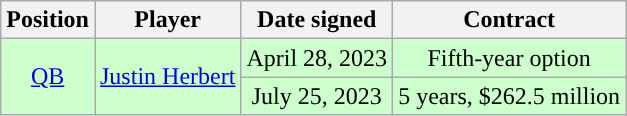<table class="wikitable" style="text-align:center">
<tr>
<th>Position</th>
<th>Player</th>
<th>Date signed</th>
<th>Contract</th>
</tr>
<tr style="background:#cfc">
<td rowspan="2"><a href='#'>QB</a></td>
<td rowspan="2"><a href='#'>Justin Herbert</a></td>
<td>April 28, 2023</td>
<td>Fifth-year option</td>
</tr>
<tr style="background:#cfc">
<td>July 25, 2023</td>
<td>5 years, $262.5 million</td>
</tr>
</table>
